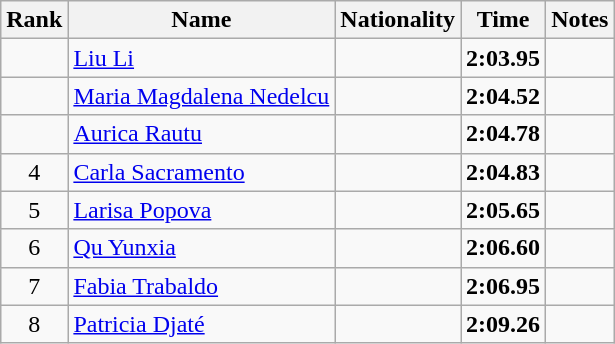<table class="wikitable sortable" style="text-align:center">
<tr>
<th>Rank</th>
<th>Name</th>
<th>Nationality</th>
<th>Time</th>
<th>Notes</th>
</tr>
<tr>
<td></td>
<td align=left><a href='#'>Liu Li</a></td>
<td align=left></td>
<td><strong>2:03.95</strong></td>
<td></td>
</tr>
<tr>
<td></td>
<td align=left><a href='#'>Maria Magdalena Nedelcu</a></td>
<td align=left></td>
<td><strong>2:04.52</strong></td>
<td></td>
</tr>
<tr>
<td></td>
<td align=left><a href='#'>Aurica Rautu</a></td>
<td align=left></td>
<td><strong>2:04.78</strong></td>
<td></td>
</tr>
<tr>
<td>4</td>
<td align=left><a href='#'>Carla Sacramento</a></td>
<td align=left></td>
<td><strong>2:04.83</strong></td>
<td></td>
</tr>
<tr>
<td>5</td>
<td align=left><a href='#'>Larisa Popova</a></td>
<td align=left></td>
<td><strong>2:05.65</strong></td>
<td></td>
</tr>
<tr>
<td>6</td>
<td align=left><a href='#'>Qu Yunxia</a></td>
<td align=left></td>
<td><strong>2:06.60</strong></td>
<td></td>
</tr>
<tr>
<td>7</td>
<td align=left><a href='#'>Fabia Trabaldo</a></td>
<td align=left></td>
<td><strong>2:06.95</strong></td>
<td></td>
</tr>
<tr>
<td>8</td>
<td align=left><a href='#'>Patricia Djaté</a></td>
<td align=left></td>
<td><strong>2:09.26</strong></td>
<td></td>
</tr>
</table>
